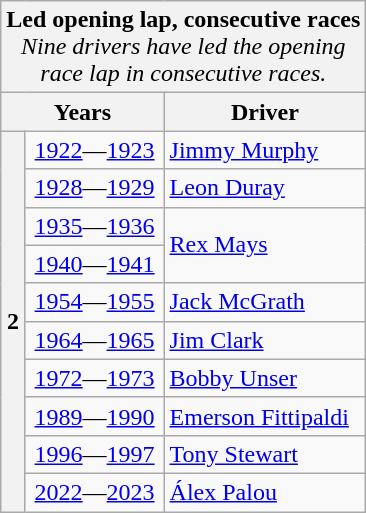<table class="wikitable">
<tr>
<td style="background:#F2F2F2; text-align: center;" colspan="3"><strong>Led opening lap, consecutive races</strong><br><em>Nine drivers have led the opening<br>race lap in consecutive races.</em></td>
</tr>
<tr>
<td style="background:#F2F2F2; text-align: center;" colspan="2"><strong>Years</strong></td>
<td style="background:#F2F2F2; text-align: center;"><strong>Driver</strong></td>
</tr>
<tr>
<td style="background:#F2F2F2; text-align: center;" rowspan="10"><strong>2</strong></td>
<td style="text-align: center;"><a href='#'>1922</a>—<a href='#'>1923</a></td>
<td> <a href='#'>Jimmy Murphy</a></td>
</tr>
<tr>
<td style="text-align: center;"><a href='#'>1928</a>—<a href='#'>1929</a></td>
<td> <a href='#'>Leon Duray</a></td>
</tr>
<tr>
<td style="text-align: center;"><a href='#'>1935</a>—<a href='#'>1936</a></td>
<td rowspan="2"> <a href='#'>Rex Mays</a></td>
</tr>
<tr>
<td style="text-align: center;"><a href='#'>1940</a>—<a href='#'>1941</a></td>
</tr>
<tr>
<td style="text-align: center;"><a href='#'>1954</a>—<a href='#'>1955</a></td>
<td> <a href='#'>Jack McGrath</a></td>
</tr>
<tr>
<td style="text-align: center;"><a href='#'>1964</a>—<a href='#'>1965</a></td>
<td> <a href='#'>Jim Clark</a></td>
</tr>
<tr>
<td style="text-align: center;"><a href='#'>1972</a>—<a href='#'>1973</a></td>
<td> <a href='#'>Bobby Unser</a></td>
</tr>
<tr>
<td style="text-align: center;"><a href='#'>1989</a>—<a href='#'>1990</a></td>
<td> <a href='#'>Emerson Fittipaldi</a></td>
</tr>
<tr>
<td style="text-align: center;"><a href='#'>1996</a>—<a href='#'>1997</a></td>
<td> <a href='#'>Tony Stewart</a></td>
</tr>
<tr>
<td style="text-align: center;"><a href='#'>2022</a>—<a href='#'>2023</a></td>
<td> <a href='#'>Álex Palou</a></td>
</tr>
</table>
